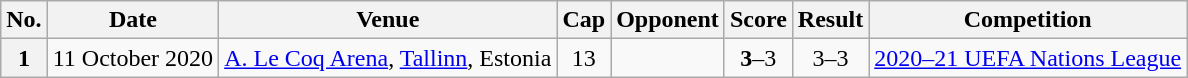<table class="wikitable sortable plainrowheaders">
<tr>
<th scope=col>No.</th>
<th scope=col data-sort-type=date>Date</th>
<th scope=col>Venue</th>
<th scope=col>Cap</th>
<th scope=col>Opponent</th>
<th scope=col>Score</th>
<th scope=col>Result</th>
<th scope=col>Competition</th>
</tr>
<tr>
<th scope=row>1</th>
<td>11 October 2020</td>
<td><a href='#'>A. Le Coq Arena</a>, <a href='#'>Tallinn</a>, Estonia</td>
<td align=center>13</td>
<td></td>
<td align=center><strong>3</strong>–3</td>
<td align=center>3–3</td>
<td><a href='#'>2020–21 UEFA Nations League</a></td>
</tr>
</table>
